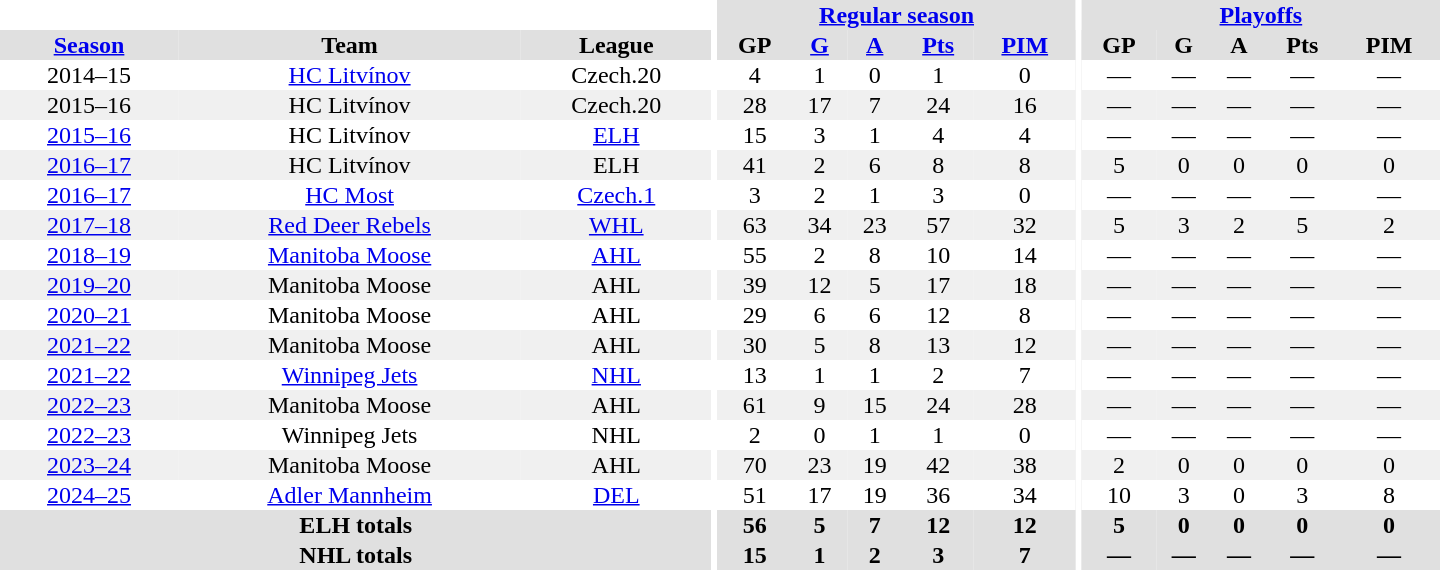<table border="0" cellpadding="1" cellspacing="0" style="text-align:center; width:60em">
<tr bgcolor="#e0e0e0">
<th colspan="3" bgcolor="#ffffff"></th>
<th rowspan="92" bgcolor="#ffffff"></th>
<th colspan="5"><a href='#'>Regular season</a></th>
<th rowspan="92" bgcolor="#ffffff"></th>
<th colspan="5"><a href='#'>Playoffs</a></th>
</tr>
<tr bgcolor="#e0e0e0">
<th><a href='#'>Season</a></th>
<th>Team</th>
<th>League</th>
<th>GP</th>
<th><a href='#'>G</a></th>
<th><a href='#'>A</a></th>
<th><a href='#'>Pts</a></th>
<th><a href='#'>PIM</a></th>
<th>GP</th>
<th>G</th>
<th>A</th>
<th>Pts</th>
<th>PIM</th>
</tr>
<tr>
<td>2014–15</td>
<td><a href='#'>HC Litvínov</a></td>
<td>Czech.20</td>
<td>4</td>
<td>1</td>
<td>0</td>
<td>1</td>
<td>0</td>
<td>—</td>
<td>—</td>
<td>—</td>
<td>—</td>
<td>—</td>
</tr>
<tr bgcolor="#f0f0f0">
<td>2015–16</td>
<td>HC Litvínov</td>
<td>Czech.20</td>
<td>28</td>
<td>17</td>
<td>7</td>
<td>24</td>
<td>16</td>
<td>—</td>
<td>—</td>
<td>—</td>
<td>—</td>
<td>—</td>
</tr>
<tr>
<td><a href='#'>2015–16</a></td>
<td>HC Litvínov</td>
<td><a href='#'>ELH</a></td>
<td>15</td>
<td>3</td>
<td>1</td>
<td>4</td>
<td>4</td>
<td>—</td>
<td>—</td>
<td>—</td>
<td>—</td>
<td>—</td>
</tr>
<tr bgcolor="#f0f0f0">
<td><a href='#'>2016–17</a></td>
<td>HC Litvínov</td>
<td>ELH</td>
<td>41</td>
<td>2</td>
<td>6</td>
<td>8</td>
<td>8</td>
<td>5</td>
<td>0</td>
<td>0</td>
<td>0</td>
<td>0</td>
</tr>
<tr>
<td><a href='#'>2016–17</a></td>
<td><a href='#'>HC Most</a></td>
<td><a href='#'>Czech.1</a></td>
<td>3</td>
<td>2</td>
<td>1</td>
<td>3</td>
<td>0</td>
<td>—</td>
<td>—</td>
<td>—</td>
<td>—</td>
<td>—</td>
</tr>
<tr bgcolor="#f0f0f0">
<td><a href='#'>2017–18</a></td>
<td><a href='#'>Red Deer Rebels</a></td>
<td><a href='#'>WHL</a></td>
<td>63</td>
<td>34</td>
<td>23</td>
<td>57</td>
<td>32</td>
<td>5</td>
<td>3</td>
<td>2</td>
<td>5</td>
<td>2</td>
</tr>
<tr>
<td><a href='#'>2018–19</a></td>
<td><a href='#'>Manitoba Moose</a></td>
<td><a href='#'>AHL</a></td>
<td>55</td>
<td>2</td>
<td>8</td>
<td>10</td>
<td>14</td>
<td>—</td>
<td>—</td>
<td>—</td>
<td>—</td>
<td>—</td>
</tr>
<tr bgcolor="#f0f0f0">
<td><a href='#'>2019–20</a></td>
<td>Manitoba Moose</td>
<td>AHL</td>
<td>39</td>
<td>12</td>
<td>5</td>
<td>17</td>
<td>18</td>
<td>—</td>
<td>—</td>
<td>—</td>
<td>—</td>
<td>—</td>
</tr>
<tr>
<td><a href='#'>2020–21</a></td>
<td>Manitoba Moose</td>
<td>AHL</td>
<td>29</td>
<td>6</td>
<td>6</td>
<td>12</td>
<td>8</td>
<td>—</td>
<td>—</td>
<td>—</td>
<td>—</td>
<td>—</td>
</tr>
<tr bgcolor="#f0f0f0">
<td><a href='#'>2021–22</a></td>
<td>Manitoba Moose</td>
<td>AHL</td>
<td>30</td>
<td>5</td>
<td>8</td>
<td>13</td>
<td>12</td>
<td>—</td>
<td>—</td>
<td>—</td>
<td>—</td>
<td>—</td>
</tr>
<tr>
<td><a href='#'>2021–22</a></td>
<td><a href='#'>Winnipeg Jets</a></td>
<td><a href='#'>NHL</a></td>
<td>13</td>
<td>1</td>
<td>1</td>
<td>2</td>
<td>7</td>
<td>—</td>
<td>—</td>
<td>—</td>
<td>—</td>
<td>—</td>
</tr>
<tr bgcolor="#f0f0f0">
<td><a href='#'>2022–23</a></td>
<td>Manitoba Moose</td>
<td>AHL</td>
<td>61</td>
<td>9</td>
<td>15</td>
<td>24</td>
<td>28</td>
<td>—</td>
<td>—</td>
<td>—</td>
<td>—</td>
<td>—</td>
</tr>
<tr>
<td><a href='#'>2022–23</a></td>
<td>Winnipeg Jets</td>
<td>NHL</td>
<td>2</td>
<td>0</td>
<td>1</td>
<td>1</td>
<td>0</td>
<td>—</td>
<td>—</td>
<td>—</td>
<td>—</td>
<td>—</td>
</tr>
<tr bgcolor="#f0f0f0">
<td><a href='#'>2023–24</a></td>
<td>Manitoba Moose</td>
<td>AHL</td>
<td>70</td>
<td>23</td>
<td>19</td>
<td>42</td>
<td>38</td>
<td>2</td>
<td>0</td>
<td>0</td>
<td>0</td>
<td>0</td>
</tr>
<tr>
<td><a href='#'>2024–25</a></td>
<td><a href='#'>Adler Mannheim</a></td>
<td><a href='#'>DEL</a></td>
<td>51</td>
<td>17</td>
<td>19</td>
<td>36</td>
<td>34</td>
<td>10</td>
<td>3</td>
<td>0</td>
<td>3</td>
<td>8</td>
</tr>
<tr bgcolor="#e0e0e0">
<th colspan="3">ELH totals</th>
<th>56</th>
<th>5</th>
<th>7</th>
<th>12</th>
<th>12</th>
<th>5</th>
<th>0</th>
<th>0</th>
<th>0</th>
<th>0</th>
</tr>
<tr bgcolor="#e0e0e0">
<th colspan="3">NHL totals</th>
<th>15</th>
<th>1</th>
<th>2</th>
<th>3</th>
<th>7</th>
<th>—</th>
<th>—</th>
<th>—</th>
<th>—</th>
<th>—</th>
</tr>
</table>
